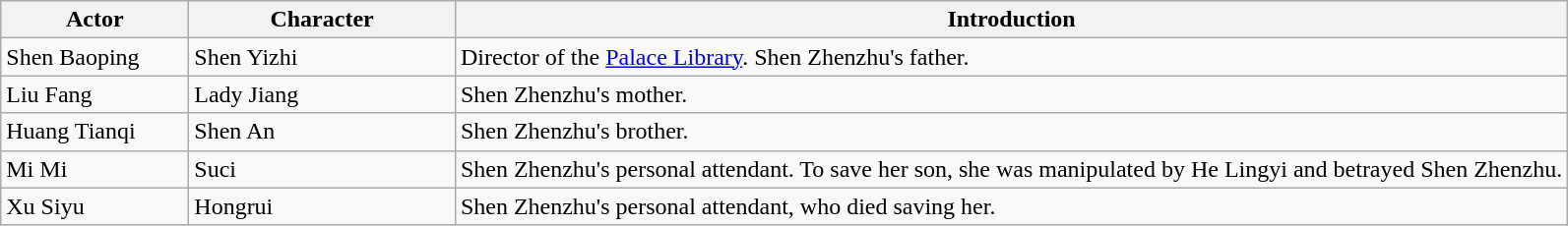<table class="wikitable">
<tr>
<th style="width:12%">Actor</th>
<th style="width:17%">Character</th>
<th>Introduction</th>
</tr>
<tr>
<td>Shen Baoping</td>
<td>Shen Yizhi</td>
<td>Director of the <a href='#'>Palace Library</a>. Shen Zhenzhu's father.</td>
</tr>
<tr>
<td>Liu Fang</td>
<td>Lady Jiang</td>
<td>Shen Zhenzhu's mother.</td>
</tr>
<tr>
<td>Huang Tianqi</td>
<td>Shen An</td>
<td>Shen Zhenzhu's brother.</td>
</tr>
<tr>
<td>Mi Mi</td>
<td>Suci</td>
<td>Shen Zhenzhu's personal attendant. To save her son, she was manipulated by He Lingyi and betrayed Shen Zhenzhu.</td>
</tr>
<tr>
<td>Xu Siyu</td>
<td>Hongrui</td>
<td>Shen Zhenzhu's personal attendant, who died saving her.</td>
</tr>
</table>
